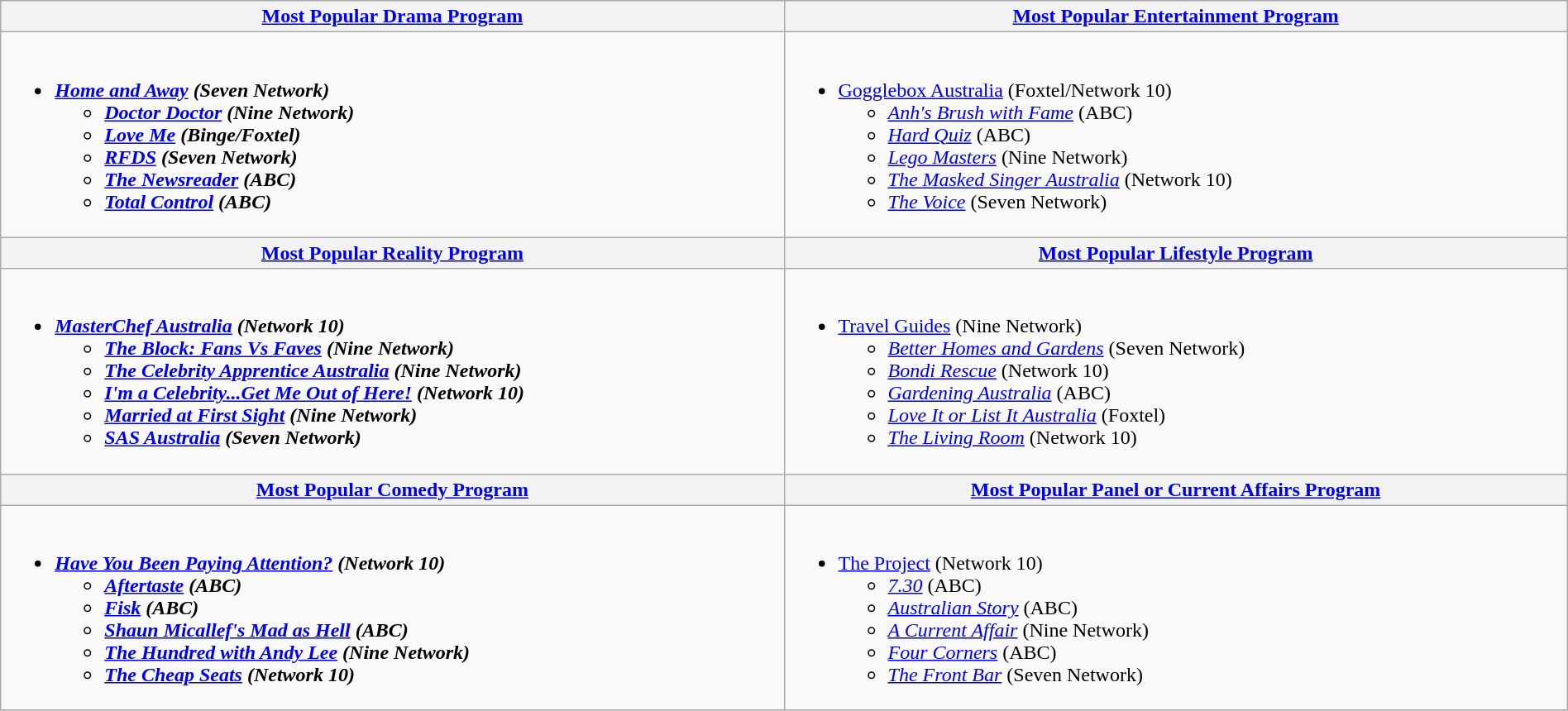<table class=wikitable width="100%">
<tr>
<th width="50%"><a href='#'>Most Popular Drama Program</a></th>
<th width="50%"><a href='#'>Most Popular Entertainment Program</a></th>
</tr>
<tr>
<td valign="top"><br><ul><li><strong><em><a href='#'>Home and Away</a><em> (Seven Network)<strong><ul><li></em><a href='#'>Doctor Doctor</a><em> (Nine Network)</li><li></em><a href='#'>Love Me</a><em> (Binge/Foxtel)</li><li></em><a href='#'>RFDS</a><em> (Seven Network)</li><li></em><a href='#'>The Newsreader</a><em> (ABC)</li><li></em><a href='#'>Total Control</a><em> (ABC)</li></ul></li></ul></td>
<td valign="top"><br><ul><li></em></strong><a href='#'>Gogglebox Australia</a></em> (Foxtel/Network 10)</strong><ul><li><em><a href='#'>Anh's Brush with Fame</a></em> (ABC)</li><li><em><a href='#'>Hard Quiz</a></em> (ABC)</li><li><em><a href='#'>Lego Masters</a></em> (Nine Network)</li><li><em><a href='#'>The Masked Singer Australia</a></em> (Network 10)</li><li><em><a href='#'>The Voice</a></em> (Seven Network)</li></ul></li></ul></td>
</tr>
<tr>
<th width="50%"><a href='#'>Most Popular Reality Program</a></th>
<th width="50%"><a href='#'>Most Popular Lifestyle Program</a></th>
</tr>
<tr>
<td valign="top"><br><ul><li><strong><em><a href='#'>MasterChef Australia</a><em> (Network 10)<strong><ul><li></em><a href='#'>The Block: Fans Vs Faves</a><em> (Nine Network)</li><li></em><a href='#'>The Celebrity Apprentice Australia</a><em> (Nine Network)</li><li></em><a href='#'>I'm a Celebrity...Get Me Out of Here!</a><em> (Network 10)</li><li></em><a href='#'>Married at First Sight</a><em> (Nine Network)</li><li></em><a href='#'>SAS Australia</a><em> (Seven Network)</li></ul></li></ul></td>
<td valign="top"><br><ul><li></em></strong><a href='#'>Travel Guides</a></em> (Nine Network)</strong><ul><li><em><a href='#'>Better Homes and Gardens</a></em> (Seven Network)</li><li><em><a href='#'>Bondi Rescue</a></em> (Network 10)</li><li><em><a href='#'>Gardening Australia</a></em> (ABC)</li><li><em><a href='#'>Love It or List It Australia</a></em> (Foxtel)</li><li><em><a href='#'>The Living Room</a></em> (Network 10)</li></ul></li></ul></td>
</tr>
<tr>
<th width="50%"><a href='#'>Most Popular Comedy Program</a></th>
<th width="50%"><a href='#'>Most Popular Panel or Current Affairs Program</a></th>
</tr>
<tr>
<td valign="top"><br><ul><li><strong><em><a href='#'>Have You Been Paying Attention?</a><em> (Network 10)<strong><ul><li></em><a href='#'>Aftertaste</a><em> (ABC)</li><li></em><a href='#'>Fisk</a><em> (ABC)</li><li></em><a href='#'>Shaun Micallef's Mad as Hell</a><em> (ABC)</li><li></em><a href='#'>The Hundred with Andy Lee</a><em> (Nine Network)</li><li></em><a href='#'>The Cheap Seats</a><em> (Network 10)</li></ul></li></ul></td>
<td valign="top"><br><ul><li></em></strong><a href='#'>The Project</a></em> (Network 10)</strong><ul><li><em><a href='#'>7.30</a></em> (ABC)</li><li><em><a href='#'>Australian Story</a></em> (ABC)</li><li><em><a href='#'>A Current Affair</a></em> (Nine Network)</li><li><em><a href='#'>Four Corners</a></em> (ABC)</li><li><em><a href='#'>The Front Bar</a></em> (Seven Network)</li></ul></li></ul></td>
</tr>
<tr>
</tr>
</table>
